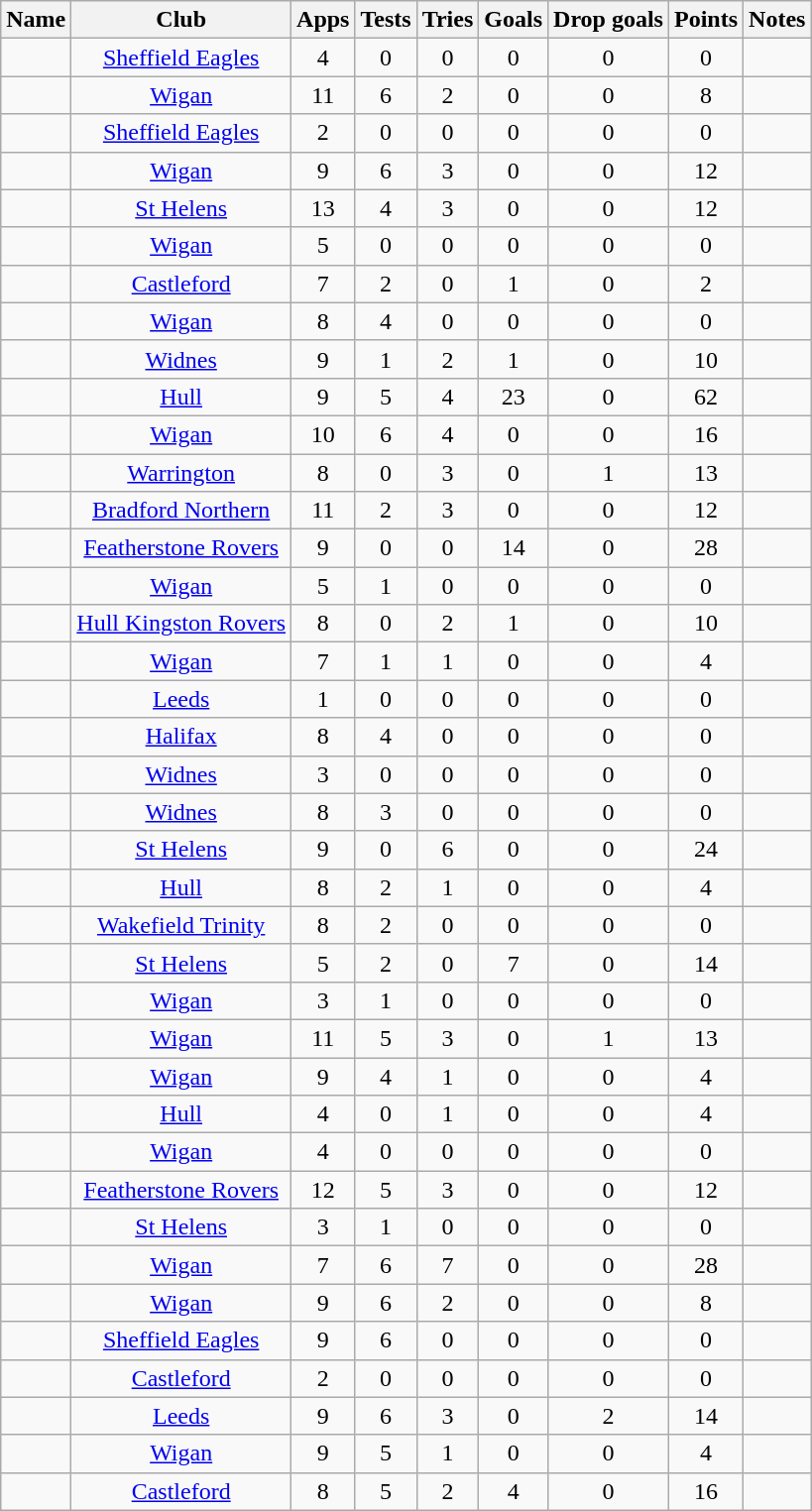<table class="wikitable sortable" style="text-align: center;">
<tr>
<th scope="col">Name</th>
<th scope="col">Club</th>
<th scope="col">Apps</th>
<th scope="col">Tests</th>
<th scope="col">Tries</th>
<th scope="col">Goals</th>
<th scope="col">Drop goals</th>
<th scope="col">Points</th>
<th scope="col">Notes</th>
</tr>
<tr>
<td></td>
<td> <a href='#'>Sheffield Eagles</a></td>
<td>4</td>
<td>0</td>
<td>0</td>
<td>0</td>
<td>0</td>
<td>0</td>
<td></td>
</tr>
<tr>
<td></td>
<td> <a href='#'>Wigan</a></td>
<td>11</td>
<td>6</td>
<td>2</td>
<td>0</td>
<td>0</td>
<td>8</td>
<td></td>
</tr>
<tr>
<td></td>
<td> <a href='#'>Sheffield Eagles</a></td>
<td>2</td>
<td>0</td>
<td>0</td>
<td>0</td>
<td>0</td>
<td>0</td>
<td></td>
</tr>
<tr>
<td></td>
<td> <a href='#'>Wigan</a></td>
<td>9</td>
<td>6</td>
<td>3</td>
<td>0</td>
<td>0</td>
<td>12</td>
<td></td>
</tr>
<tr>
<td></td>
<td> <a href='#'>St Helens</a></td>
<td>13</td>
<td>4</td>
<td>3</td>
<td>0</td>
<td>0</td>
<td>12</td>
<td></td>
</tr>
<tr>
<td></td>
<td> <a href='#'>Wigan</a></td>
<td>5</td>
<td>0</td>
<td>0</td>
<td>0</td>
<td>0</td>
<td>0</td>
<td></td>
</tr>
<tr>
<td></td>
<td> <a href='#'>Castleford</a></td>
<td>7</td>
<td>2</td>
<td>0</td>
<td>1</td>
<td>0</td>
<td>2</td>
<td></td>
</tr>
<tr>
<td></td>
<td> <a href='#'>Wigan</a></td>
<td>8</td>
<td>4</td>
<td>0</td>
<td>0</td>
<td>0</td>
<td>0</td>
<td></td>
</tr>
<tr>
<td></td>
<td> <a href='#'>Widnes</a></td>
<td>9</td>
<td>1</td>
<td>2</td>
<td>1</td>
<td>0</td>
<td>10</td>
<td></td>
</tr>
<tr>
<td></td>
<td> <a href='#'>Hull</a></td>
<td>9</td>
<td>5</td>
<td>4</td>
<td>23</td>
<td>0</td>
<td>62</td>
<td></td>
</tr>
<tr>
<td></td>
<td> <a href='#'>Wigan</a></td>
<td>10</td>
<td>6</td>
<td>4</td>
<td>0</td>
<td>0</td>
<td>16</td>
<td></td>
</tr>
<tr>
<td></td>
<td> <a href='#'>Warrington</a></td>
<td>8</td>
<td>0</td>
<td>3</td>
<td>0</td>
<td>1</td>
<td>13</td>
<td></td>
</tr>
<tr>
<td></td>
<td> <a href='#'>Bradford Northern</a></td>
<td>11</td>
<td>2</td>
<td>3</td>
<td>0</td>
<td>0</td>
<td>12</td>
<td></td>
</tr>
<tr>
<td></td>
<td> <a href='#'>Featherstone Rovers</a></td>
<td>9</td>
<td>0</td>
<td>0</td>
<td>14</td>
<td>0</td>
<td>28</td>
<td></td>
</tr>
<tr>
<td></td>
<td> <a href='#'>Wigan</a></td>
<td>5</td>
<td>1</td>
<td>0</td>
<td>0</td>
<td>0</td>
<td>0</td>
<td></td>
</tr>
<tr>
<td></td>
<td> <a href='#'>Hull Kingston Rovers</a></td>
<td>8</td>
<td>0</td>
<td>2</td>
<td>1</td>
<td>0</td>
<td>10</td>
<td></td>
</tr>
<tr>
<td></td>
<td> <a href='#'>Wigan</a></td>
<td>7</td>
<td>1</td>
<td>1</td>
<td>0</td>
<td>0</td>
<td>4</td>
<td></td>
</tr>
<tr>
<td></td>
<td> <a href='#'>Leeds</a></td>
<td>1</td>
<td>0</td>
<td>0</td>
<td>0</td>
<td>0</td>
<td>0</td>
<td></td>
</tr>
<tr>
<td></td>
<td> <a href='#'>Halifax</a></td>
<td>8</td>
<td>4</td>
<td>0</td>
<td>0</td>
<td>0</td>
<td>0</td>
<td></td>
</tr>
<tr>
<td></td>
<td> <a href='#'>Widnes</a></td>
<td>3</td>
<td>0</td>
<td>0</td>
<td>0</td>
<td>0</td>
<td>0</td>
<td></td>
</tr>
<tr>
<td></td>
<td> <a href='#'>Widnes</a></td>
<td>8</td>
<td>3</td>
<td>0</td>
<td>0</td>
<td>0</td>
<td>0</td>
<td></td>
</tr>
<tr>
<td></td>
<td> <a href='#'>St Helens</a></td>
<td>9</td>
<td>0</td>
<td>6</td>
<td>0</td>
<td>0</td>
<td>24</td>
<td></td>
</tr>
<tr>
<td></td>
<td> <a href='#'>Hull</a></td>
<td>8</td>
<td>2</td>
<td>1</td>
<td>0</td>
<td>0</td>
<td>4</td>
<td></td>
</tr>
<tr>
<td></td>
<td> <a href='#'>Wakefield Trinity</a></td>
<td>8</td>
<td>2</td>
<td>0</td>
<td>0</td>
<td>0</td>
<td>0</td>
<td></td>
</tr>
<tr>
<td></td>
<td> <a href='#'>St Helens</a></td>
<td>5</td>
<td>2</td>
<td>0</td>
<td>7</td>
<td>0</td>
<td>14</td>
<td></td>
</tr>
<tr>
<td></td>
<td> <a href='#'>Wigan</a></td>
<td>3</td>
<td>1</td>
<td>0</td>
<td>0</td>
<td>0</td>
<td>0</td>
<td></td>
</tr>
<tr>
<td></td>
<td> <a href='#'>Wigan</a></td>
<td>11</td>
<td>5</td>
<td>3</td>
<td>0</td>
<td>1</td>
<td>13</td>
<td></td>
</tr>
<tr>
<td></td>
<td> <a href='#'>Wigan</a></td>
<td>9</td>
<td>4</td>
<td>1</td>
<td>0</td>
<td>0</td>
<td>4</td>
<td></td>
</tr>
<tr>
<td></td>
<td> <a href='#'>Hull</a></td>
<td>4</td>
<td>0</td>
<td>1</td>
<td>0</td>
<td>0</td>
<td>4</td>
<td></td>
</tr>
<tr>
<td></td>
<td> <a href='#'>Wigan</a></td>
<td>4</td>
<td>0</td>
<td>0</td>
<td>0</td>
<td>0</td>
<td>0</td>
<td></td>
</tr>
<tr>
<td></td>
<td> <a href='#'>Featherstone Rovers</a></td>
<td>12</td>
<td>5</td>
<td>3</td>
<td>0</td>
<td>0</td>
<td>12</td>
<td></td>
</tr>
<tr>
<td></td>
<td> <a href='#'>St Helens</a></td>
<td>3</td>
<td>1</td>
<td>0</td>
<td>0</td>
<td>0</td>
<td>0</td>
<td></td>
</tr>
<tr>
<td></td>
<td> <a href='#'>Wigan</a></td>
<td>7</td>
<td>6</td>
<td>7</td>
<td>0</td>
<td>0</td>
<td>28</td>
<td></td>
</tr>
<tr>
<td></td>
<td> <a href='#'>Wigan</a></td>
<td>9</td>
<td>6</td>
<td>2</td>
<td>0</td>
<td>0</td>
<td>8</td>
<td></td>
</tr>
<tr>
<td></td>
<td> <a href='#'>Sheffield Eagles</a></td>
<td>9</td>
<td>6</td>
<td>0</td>
<td>0</td>
<td>0</td>
<td>0</td>
<td></td>
</tr>
<tr>
<td></td>
<td> <a href='#'>Castleford</a></td>
<td>2</td>
<td>0</td>
<td>0</td>
<td>0</td>
<td>0</td>
<td>0</td>
<td></td>
</tr>
<tr>
<td></td>
<td> <a href='#'>Leeds</a></td>
<td>9</td>
<td>6</td>
<td>3</td>
<td>0</td>
<td>2</td>
<td>14</td>
<td></td>
</tr>
<tr>
<td></td>
<td> <a href='#'>Wigan</a></td>
<td>9</td>
<td>5</td>
<td>1</td>
<td>0</td>
<td>0</td>
<td>4</td>
<td></td>
</tr>
<tr>
<td></td>
<td> <a href='#'>Castleford</a></td>
<td>8</td>
<td>5</td>
<td>2</td>
<td>4</td>
<td>0</td>
<td>16</td>
<td></td>
</tr>
</table>
